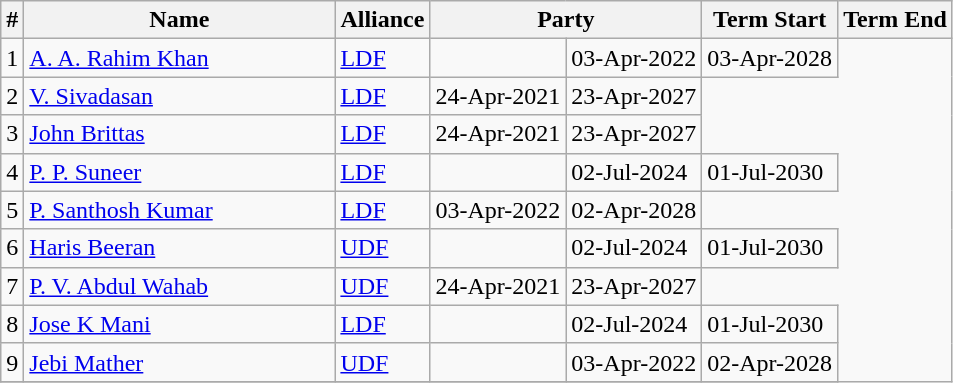<table class="wikitable sortable">
<tr>
<th>#</th>
<th style="width:200px">Name</th>
<th>Alliance</th>
<th colspan="2">Party</th>
<th>Term Start</th>
<th>Term End</th>
</tr>
<tr>
<td>1</td>
<td><a href='#'>A. A. Rahim Khan</a></td>
<td><a href='#'>LDF</a></td>
<td></td>
<td>03-Apr-2022</td>
<td>03-Apr-2028</td>
</tr>
<tr>
<td>2</td>
<td><a href='#'>V. Sivadasan</a></td>
<td><a href='#'>LDF</a></td>
<td>24-Apr-2021</td>
<td>23-Apr-2027</td>
</tr>
<tr>
<td>3</td>
<td><a href='#'>John Brittas</a></td>
<td><a href='#'>LDF</a></td>
<td>24-Apr-2021</td>
<td>23-Apr-2027</td>
</tr>
<tr>
<td>4</td>
<td><a href='#'>P. P. Suneer</a></td>
<td><a href='#'>LDF</a></td>
<td></td>
<td>02-Jul-2024</td>
<td>01-Jul-2030</td>
</tr>
<tr>
<td>5</td>
<td><a href='#'>P. Santhosh Kumar</a></td>
<td><a href='#'>LDF</a></td>
<td>03-Apr-2022</td>
<td>02-Apr-2028</td>
</tr>
<tr>
<td>6</td>
<td><a href='#'>Haris Beeran</a></td>
<td><a href='#'>UDF</a></td>
<td></td>
<td>02-Jul-2024</td>
<td>01-Jul-2030</td>
</tr>
<tr>
<td>7</td>
<td><a href='#'>P. V. Abdul Wahab</a></td>
<td><a href='#'>UDF</a></td>
<td>24-Apr-2021</td>
<td>23-Apr-2027</td>
</tr>
<tr>
<td>8</td>
<td><a href='#'>Jose K Mani</a></td>
<td><a href='#'>LDF</a></td>
<td></td>
<td>02-Jul-2024</td>
<td>01-Jul-2030</td>
</tr>
<tr>
<td>9</td>
<td><a href='#'>Jebi Mather</a></td>
<td><a href='#'>UDF</a></td>
<td></td>
<td>03-Apr-2022</td>
<td>02-Apr-2028</td>
</tr>
<tr>
</tr>
</table>
